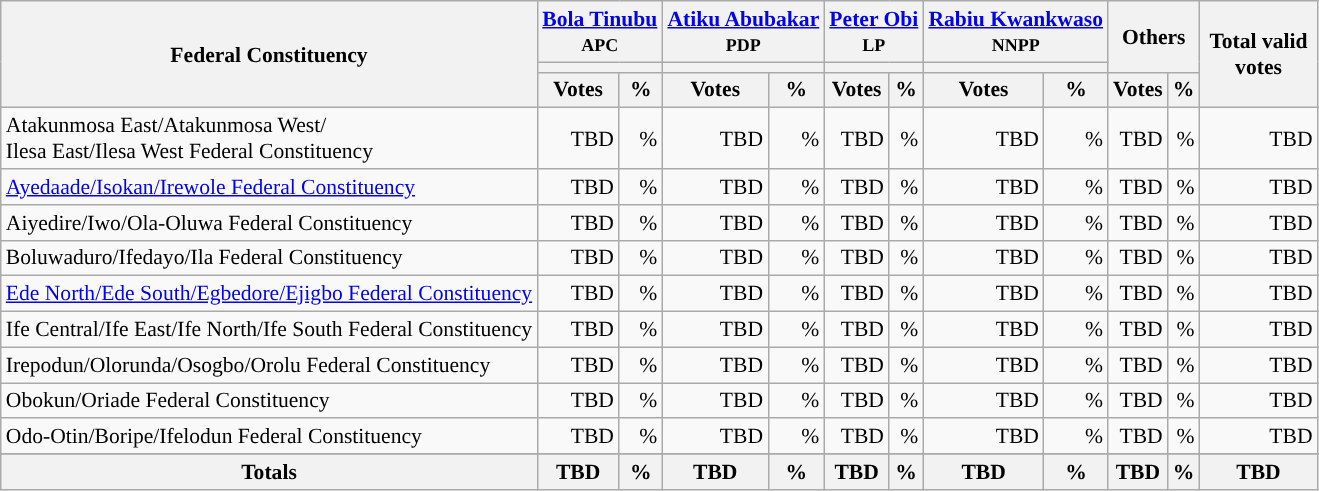<table class="wikitable sortable" style="text-align:right; font-size:90%">
<tr>
<th rowspan="3" style="max-width:7.5em;">Federal Constituency</th>
<th colspan="2"><a href='#'>Bola Tinubu</a><br><small>APC</small></th>
<th colspan="2"><a href='#'>Atiku Abubakar</a><br><small>PDP</small></th>
<th colspan="2"><a href='#'>Peter Obi</a><br><small>LP</small></th>
<th colspan="2"><a href='#'>Rabiu Kwankwaso</a><br><small>NNPP</small></th>
<th colspan="2" rowspan="2">Others</th>
<th rowspan="3" style="max-width:5em;">Total valid votes</th>
</tr>
<tr>
<th colspan=2 style="background-color:"></th>
<th colspan=2 style="background-color:"></th>
<th colspan=2 style="background-color:"></th>
<th colspan=2 style="background-color:"></th>
</tr>
<tr>
<th>Votes</th>
<th>%</th>
<th>Votes</th>
<th>%</th>
<th>Votes</th>
<th>%</th>
<th>Votes</th>
<th>%</th>
<th>Votes</th>
<th>%</th>
</tr>
<tr style="background-color:#">
<td style="text-align:left;">Atakunmosa East/Atakunmosa West/<br>Ilesa East/Ilesa West Federal Constituency</td>
<td>TBD</td>
<td>%</td>
<td>TBD</td>
<td>%</td>
<td>TBD</td>
<td>%</td>
<td>TBD</td>
<td>%</td>
<td>TBD</td>
<td>%</td>
<td>TBD</td>
</tr>
<tr style="background-color:#">
<td style="text-align:left;"><a href='#'>Ayedaade/Isokan/Irewole Federal Constituency</a></td>
<td>TBD</td>
<td>%</td>
<td>TBD</td>
<td>%</td>
<td>TBD</td>
<td>%</td>
<td>TBD</td>
<td>%</td>
<td>TBD</td>
<td>%</td>
<td>TBD</td>
</tr>
<tr style="background-color:#">
<td style="text-align:left;">Aiyedire/Iwo/Ola-Oluwa Federal Constituency</td>
<td>TBD</td>
<td>%</td>
<td>TBD</td>
<td>%</td>
<td>TBD</td>
<td>%</td>
<td>TBD</td>
<td>%</td>
<td>TBD</td>
<td>%</td>
<td>TBD</td>
</tr>
<tr style="background-color:#">
<td style="text-align:left;">Boluwaduro/Ifedayo/Ila Federal Constituency</td>
<td>TBD</td>
<td>%</td>
<td>TBD</td>
<td>%</td>
<td>TBD</td>
<td>%</td>
<td>TBD</td>
<td>%</td>
<td>TBD</td>
<td>%</td>
<td>TBD</td>
</tr>
<tr style="background-color:#">
<td style="text-align:left;"><a href='#'>Ede North/Ede South/Egbedore/Ejigbo Federal Constituency</a></td>
<td>TBD</td>
<td>%</td>
<td>TBD</td>
<td>%</td>
<td>TBD</td>
<td>%</td>
<td>TBD</td>
<td>%</td>
<td>TBD</td>
<td>%</td>
<td>TBD</td>
</tr>
<tr style="background-color:#">
<td style="text-align:left;">Ife Central/Ife East/Ife North/Ife South Federal Constituency</td>
<td>TBD</td>
<td>%</td>
<td>TBD</td>
<td>%</td>
<td>TBD</td>
<td>%</td>
<td>TBD</td>
<td>%</td>
<td>TBD</td>
<td>%</td>
<td>TBD</td>
</tr>
<tr style="background-color:#">
<td style="text-align:left;">Irepodun/Olorunda/Osogbo/Orolu Federal Constituency</td>
<td>TBD</td>
<td>%</td>
<td>TBD</td>
<td>%</td>
<td>TBD</td>
<td>%</td>
<td>TBD</td>
<td>%</td>
<td>TBD</td>
<td>%</td>
<td>TBD</td>
</tr>
<tr style="background-color:#">
<td style="text-align:left;">Obokun/Oriade Federal Constituency</td>
<td>TBD</td>
<td>%</td>
<td>TBD</td>
<td>%</td>
<td>TBD</td>
<td>%</td>
<td>TBD</td>
<td>%</td>
<td>TBD</td>
<td>%</td>
<td>TBD</td>
</tr>
<tr style="background-color:#">
<td style="text-align:left;">Odo-Otin/Boripe/Ifelodun Federal Constituency</td>
<td>TBD</td>
<td>%</td>
<td>TBD</td>
<td>%</td>
<td>TBD</td>
<td>%</td>
<td>TBD</td>
<td>%</td>
<td>TBD</td>
<td>%</td>
<td>TBD</td>
</tr>
<tr>
</tr>
<tr>
<th>Totals</th>
<th>TBD</th>
<th>%</th>
<th>TBD</th>
<th>%</th>
<th>TBD</th>
<th>%</th>
<th>TBD</th>
<th>%</th>
<th>TBD</th>
<th>%</th>
<th>TBD</th>
</tr>
</table>
